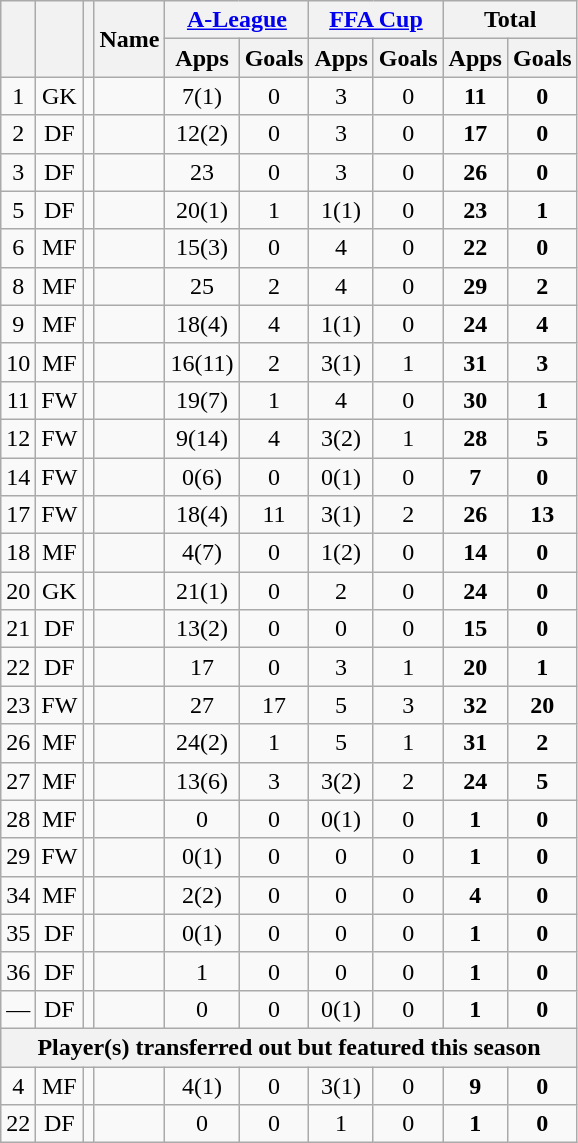<table class="wikitable sortable" style="text-align:center">
<tr>
<th rowspan="2"></th>
<th rowspan="2"></th>
<th rowspan="2"></th>
<th rowspan="2">Name</th>
<th colspan="2"><a href='#'>A-League</a></th>
<th colspan="2"><a href='#'>FFA Cup</a></th>
<th colspan="2">Total</th>
</tr>
<tr>
<th>Apps</th>
<th>Goals</th>
<th>Apps</th>
<th>Goals</th>
<th>Apps</th>
<th>Goals</th>
</tr>
<tr>
<td>1</td>
<td>GK</td>
<td></td>
<td align="left"></td>
<td>7(1)</td>
<td>0</td>
<td>3</td>
<td>0</td>
<td><strong>11</strong></td>
<td><strong>0</strong></td>
</tr>
<tr>
<td>2</td>
<td>DF</td>
<td></td>
<td align="left"></td>
<td>12(2)</td>
<td>0</td>
<td>3</td>
<td>0</td>
<td><strong>17</strong></td>
<td><strong>0</strong></td>
</tr>
<tr>
<td>3</td>
<td>DF</td>
<td></td>
<td align="left"></td>
<td>23</td>
<td>0</td>
<td>3</td>
<td>0</td>
<td><strong>26</strong></td>
<td><strong>0</strong></td>
</tr>
<tr>
<td>5</td>
<td>DF</td>
<td></td>
<td align="left"></td>
<td>20(1)</td>
<td>1</td>
<td>1(1)</td>
<td>0</td>
<td><strong>23</strong></td>
<td><strong>1</strong></td>
</tr>
<tr>
<td>6</td>
<td>MF</td>
<td></td>
<td align="left"></td>
<td>15(3)</td>
<td>0</td>
<td>4</td>
<td>0</td>
<td><strong>22</strong></td>
<td><strong>0</strong></td>
</tr>
<tr>
<td>8</td>
<td>MF</td>
<td></td>
<td align="left"></td>
<td>25</td>
<td>2</td>
<td>4</td>
<td>0</td>
<td><strong>29</strong></td>
<td><strong>2</strong></td>
</tr>
<tr>
<td>9</td>
<td>MF</td>
<td></td>
<td align="left"></td>
<td>18(4)</td>
<td>4</td>
<td>1(1)</td>
<td>0</td>
<td><strong>24</strong></td>
<td><strong>4</strong></td>
</tr>
<tr>
<td>10</td>
<td>MF</td>
<td></td>
<td align="left"></td>
<td>16(11)</td>
<td>2</td>
<td>3(1)</td>
<td>1</td>
<td><strong>31</strong></td>
<td><strong>3</strong></td>
</tr>
<tr>
<td>11</td>
<td>FW</td>
<td></td>
<td align="left"></td>
<td>19(7)</td>
<td>1</td>
<td>4</td>
<td>0</td>
<td><strong>30</strong></td>
<td><strong>1</strong></td>
</tr>
<tr>
<td>12</td>
<td>FW</td>
<td></td>
<td align="left"></td>
<td>9(14)</td>
<td>4</td>
<td>3(2)</td>
<td>1</td>
<td><strong>28</strong></td>
<td><strong>5</strong></td>
</tr>
<tr>
<td>14</td>
<td>FW</td>
<td></td>
<td align="left"></td>
<td>0(6)</td>
<td>0</td>
<td>0(1)</td>
<td>0</td>
<td><strong>7</strong></td>
<td><strong>0</strong></td>
</tr>
<tr>
<td>17</td>
<td>FW</td>
<td></td>
<td align="left"></td>
<td>18(4)</td>
<td>11</td>
<td>3(1)</td>
<td>2</td>
<td><strong>26</strong></td>
<td><strong>13</strong></td>
</tr>
<tr>
<td>18</td>
<td>MF</td>
<td></td>
<td align="left"></td>
<td>4(7)</td>
<td>0</td>
<td>1(2)</td>
<td>0</td>
<td><strong>14</strong></td>
<td><strong>0</strong></td>
</tr>
<tr>
<td>20</td>
<td>GK</td>
<td></td>
<td align="left"></td>
<td>21(1)</td>
<td>0</td>
<td>2</td>
<td>0</td>
<td><strong>24</strong></td>
<td><strong>0</strong></td>
</tr>
<tr>
<td>21</td>
<td>DF</td>
<td></td>
<td align="left"></td>
<td>13(2)</td>
<td>0</td>
<td>0</td>
<td>0</td>
<td><strong>15</strong></td>
<td><strong>0</strong></td>
</tr>
<tr>
<td>22</td>
<td>DF</td>
<td></td>
<td align="left"></td>
<td>17</td>
<td>0</td>
<td>3</td>
<td>1</td>
<td><strong>20</strong></td>
<td><strong>1</strong></td>
</tr>
<tr>
<td>23</td>
<td>FW</td>
<td></td>
<td align="left"></td>
<td>27</td>
<td>17</td>
<td>5</td>
<td>3</td>
<td><strong>32</strong></td>
<td><strong>20</strong></td>
</tr>
<tr>
<td>26</td>
<td>MF</td>
<td></td>
<td align="left"></td>
<td>24(2)</td>
<td>1</td>
<td>5</td>
<td>1</td>
<td><strong>31</strong></td>
<td><strong>2</strong></td>
</tr>
<tr>
<td>27</td>
<td>MF</td>
<td></td>
<td align="left"></td>
<td>13(6)</td>
<td>3</td>
<td>3(2)</td>
<td>2</td>
<td><strong>24</strong></td>
<td><strong>5</strong></td>
</tr>
<tr>
<td>28</td>
<td>MF</td>
<td></td>
<td align="left"></td>
<td>0</td>
<td>0</td>
<td>0(1)</td>
<td>0</td>
<td><strong>1</strong></td>
<td><strong>0</strong></td>
</tr>
<tr>
<td>29</td>
<td>FW</td>
<td></td>
<td align="left"></td>
<td>0(1)</td>
<td>0</td>
<td>0</td>
<td>0</td>
<td><strong>1</strong></td>
<td><strong>0</strong></td>
</tr>
<tr>
<td>34</td>
<td>MF</td>
<td></td>
<td align="left"></td>
<td>2(2)</td>
<td>0</td>
<td>0</td>
<td>0</td>
<td><strong>4</strong></td>
<td><strong>0</strong></td>
</tr>
<tr>
<td>35</td>
<td>DF</td>
<td></td>
<td align="left"></td>
<td>0(1)</td>
<td>0</td>
<td>0</td>
<td>0</td>
<td><strong>1</strong></td>
<td><strong>0</strong></td>
</tr>
<tr>
<td>36</td>
<td>DF</td>
<td></td>
<td align="left"></td>
<td>1</td>
<td>0</td>
<td>0</td>
<td>0</td>
<td><strong>1</strong></td>
<td><strong>0</strong></td>
</tr>
<tr>
<td>—</td>
<td>DF</td>
<td></td>
<td align="left"></td>
<td>0</td>
<td>0</td>
<td>0(1)</td>
<td>0</td>
<td><strong>1</strong></td>
<td><strong>0</strong></td>
</tr>
<tr>
<th colspan="10">Player(s) transferred out but featured this season</th>
</tr>
<tr>
<td>4</td>
<td>MF</td>
<td></td>
<td align="left"></td>
<td>4(1)</td>
<td>0</td>
<td>3(1)</td>
<td>0</td>
<td><strong>9</strong></td>
<td><strong>0</strong></td>
</tr>
<tr>
<td>22</td>
<td>DF</td>
<td></td>
<td align="left"></td>
<td>0</td>
<td>0</td>
<td>1</td>
<td>0</td>
<td><strong>1</strong></td>
<td><strong>0</strong></td>
</tr>
</table>
